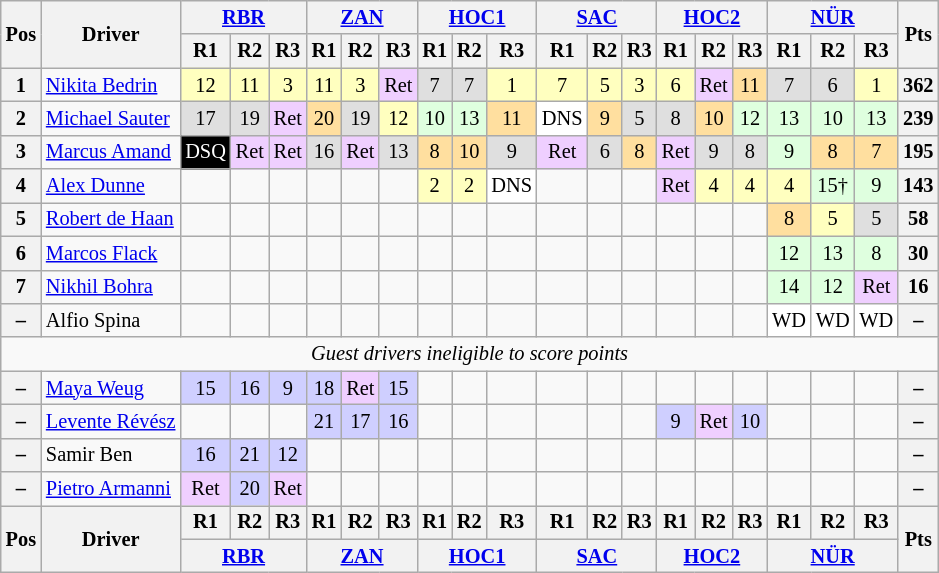<table class="wikitable" style="font-size:85%; text-align:center">
<tr>
<th rowspan=2>Pos</th>
<th rowspan=2>Driver</th>
<th colspan=3><a href='#'>RBR</a><br></th>
<th colspan=3><a href='#'>ZAN</a><br></th>
<th colspan=3><a href='#'>HOC1</a><br></th>
<th colspan=3><a href='#'>SAC</a><br></th>
<th colspan=3><a href='#'>HOC2</a><br></th>
<th colspan=3><a href='#'>NÜR</a><br></th>
<th rowspan=2>Pts</th>
</tr>
<tr>
<th>R1</th>
<th>R2</th>
<th>R3</th>
<th>R1</th>
<th>R2</th>
<th>R3</th>
<th>R1</th>
<th>R2</th>
<th>R3</th>
<th>R1</th>
<th>R2</th>
<th>R3</th>
<th>R1</th>
<th>R2</th>
<th>R3</th>
<th>R1</th>
<th>R2</th>
<th>R3</th>
</tr>
<tr>
<th>1</th>
<td style="text-align:left"> <a href='#'>Nikita Bedrin</a></td>
<td style="background:#FFFFBF">12</td>
<td style="background:#FFFFBF">11</td>
<td style="background:#FFFFBF">3</td>
<td style="background:#FFFFBF">11</td>
<td style="background:#FFFFBF">3</td>
<td style="background:#EFCFFF">Ret</td>
<td style="background:#DFDFDF">7</td>
<td style="background:#DFDFDF">7</td>
<td style="background:#FFFFBF">1</td>
<td style="background:#FFFFBF">7</td>
<td style="background:#FFFFBF">5</td>
<td style="background:#FFFFBF">3</td>
<td style="background:#FFFFBF">6</td>
<td style="background:#EFCFFF">Ret</td>
<td style="background:#FFDF9F">11</td>
<td style="background:#DFDFDF">7</td>
<td style="background:#DFDFDF">6</td>
<td style="background:#FFFFBF">1</td>
<th>362</th>
</tr>
<tr>
<th>2</th>
<td style="text-align:left"> <a href='#'>Michael Sauter</a></td>
<td style="background:#DFDFDF">17</td>
<td style="background:#DFDFDF">19</td>
<td style="background:#EFCFFF">Ret</td>
<td style="background:#FFDF9F">20</td>
<td style="background:#DFDFDF">19</td>
<td style="background:#FFFFBF">12</td>
<td style="background:#DFFFDF">10</td>
<td style="background:#DFFFDF">13</td>
<td style="background:#FFDF9F">11</td>
<td style="background:#FFFFFF">DNS</td>
<td style="background:#FFDF9F">9</td>
<td style="background:#DFDFDF">5</td>
<td style="background:#DFDFDF">8</td>
<td style="background:#FFDF9F">10</td>
<td style="background:#DFFFDF">12</td>
<td style="background:#DFFFDF">13</td>
<td style="background:#DFFFDF">10</td>
<td style="background:#DFFFDF">13</td>
<th>239</th>
</tr>
<tr>
<th>3</th>
<td style="text-align:left"> <a href='#'>Marcus Amand</a></td>
<td style="background-color:#000000;color:white">DSQ</td>
<td style="background:#EFCFFF">Ret</td>
<td style="background:#EFCFFF">Ret</td>
<td style="background:#DFDFDF">16</td>
<td style="background:#EFCFFF">Ret</td>
<td style="background:#DFDFDF">13</td>
<td style="background:#FFDF9F">8</td>
<td style="background:#FFDF9F">10</td>
<td style="background:#DFDFDF">9</td>
<td style="background:#EFCFFF">Ret</td>
<td style="background:#DFDFDF">6</td>
<td style="background:#FFDF9F">8</td>
<td style="background:#EFCFFF">Ret</td>
<td style="background:#DFDFDF">9</td>
<td style="background:#DFDFDF">8</td>
<td style="background:#DFFFDF">9</td>
<td style="background:#FFDF9F">8</td>
<td style="background:#FFDF9F">7</td>
<th>195</th>
</tr>
<tr>
<th>4</th>
<td style="text-align:left"> <a href='#'>Alex Dunne</a></td>
<td></td>
<td></td>
<td></td>
<td></td>
<td></td>
<td></td>
<td style="background:#FFFFBF">2</td>
<td style="background:#FFFFBF">2</td>
<td style="background:#FFFFFF">DNS</td>
<td></td>
<td></td>
<td></td>
<td style="background:#EFCFFF">Ret</td>
<td style="background:#FFFFBF">4</td>
<td style="background:#FFFFBF">4</td>
<td style="background:#FFFFBF">4</td>
<td style="background:#DFFFDF">15†</td>
<td style="background:#DFFFDF">9</td>
<th>143</th>
</tr>
<tr>
<th>5</th>
<td style="text-align:left" nowrap> <a href='#'>Robert de Haan</a></td>
<td></td>
<td></td>
<td></td>
<td></td>
<td></td>
<td></td>
<td></td>
<td></td>
<td></td>
<td></td>
<td></td>
<td></td>
<td></td>
<td></td>
<td></td>
<td style="background:#FFDF9F">8</td>
<td style="background:#FFFFBF">5</td>
<td style="background:#DFDFDF">5</td>
<th>58</th>
</tr>
<tr>
<th>6</th>
<td style="text-align:left"> <a href='#'>Marcos Flack</a></td>
<td></td>
<td></td>
<td></td>
<td></td>
<td></td>
<td></td>
<td></td>
<td></td>
<td></td>
<td></td>
<td></td>
<td></td>
<td></td>
<td></td>
<td></td>
<td style="background:#DFFFDF">12</td>
<td style="background:#DFFFDF">13</td>
<td style="background:#DFFFDF">8</td>
<th>30</th>
</tr>
<tr>
<th>7</th>
<td style="text-align:left"> <a href='#'>Nikhil Bohra</a></td>
<td></td>
<td></td>
<td></td>
<td></td>
<td></td>
<td></td>
<td></td>
<td></td>
<td></td>
<td></td>
<td></td>
<td></td>
<td></td>
<td></td>
<td></td>
<td style="background:#DFFFDF">14</td>
<td style="background:#DFFFDF">12</td>
<td style="background:#EFCFFF">Ret</td>
<th>16</th>
</tr>
<tr>
<th>–</th>
<td style="text-align:left"> Alfio Spina</td>
<td></td>
<td></td>
<td></td>
<td></td>
<td></td>
<td></td>
<td></td>
<td></td>
<td></td>
<td></td>
<td></td>
<td></td>
<td></td>
<td></td>
<td></td>
<td style="background:#FFFFFF">WD</td>
<td style="background:#FFFFFF">WD</td>
<td style="background:#FFFFFF">WD</td>
<th>–</th>
</tr>
<tr>
<td colspan=21><em>Guest drivers ineligible to score points</em></td>
</tr>
<tr>
<th>–</th>
<td style="text-align:left"> <a href='#'>Maya Weug</a></td>
<td style="background:#CFCFFF">15</td>
<td style="background:#CFCFFF">16</td>
<td style="background:#CFCFFF">9</td>
<td style="background:#CFCFFF">18</td>
<td style="background:#EFCFFF">Ret</td>
<td style="background:#CFCFFF">15</td>
<td></td>
<td></td>
<td></td>
<td></td>
<td></td>
<td></td>
<td></td>
<td></td>
<td></td>
<td></td>
<td></td>
<td></td>
<th>–</th>
</tr>
<tr>
<th>–</th>
<td style="text-align:left"> <a href='#'>Levente Révész</a></td>
<td></td>
<td></td>
<td></td>
<td style="background:#CFCFFF">21</td>
<td style="background:#CFCFFF">17</td>
<td style="background:#CFCFFF">16</td>
<td></td>
<td></td>
<td></td>
<td></td>
<td></td>
<td></td>
<td style="background:#CFCFFF">9</td>
<td style="background:#EFCFFF">Ret</td>
<td style="background:#CFCFFF">10</td>
<td></td>
<td></td>
<td></td>
<th>–</th>
</tr>
<tr>
<th>–</th>
<td style="text-align:left"> Samir Ben</td>
<td style="background:#CFCFFF">16</td>
<td style="background:#CFCFFF">21</td>
<td style="background:#CFCFFF">12</td>
<td></td>
<td></td>
<td></td>
<td></td>
<td></td>
<td></td>
<td></td>
<td></td>
<td></td>
<td></td>
<td></td>
<td></td>
<td></td>
<td></td>
<td></td>
<th>–</th>
</tr>
<tr>
<th>–</th>
<td style="text-align:left"> <a href='#'>Pietro Armanni</a></td>
<td style="background:#EFCFFF">Ret</td>
<td style="background:#CFCFFF">20</td>
<td style="background:#EFCFFF">Ret</td>
<td></td>
<td></td>
<td></td>
<td></td>
<td></td>
<td></td>
<td></td>
<td></td>
<td></td>
<td></td>
<td></td>
<td></td>
<td></td>
<td></td>
<td></td>
<th>–</th>
</tr>
<tr>
<th rowspan=2>Pos</th>
<th rowspan=2>Driver</th>
<th>R1</th>
<th>R2</th>
<th>R3</th>
<th>R1</th>
<th>R2</th>
<th>R3</th>
<th>R1</th>
<th>R2</th>
<th>R3</th>
<th>R1</th>
<th>R2</th>
<th>R3</th>
<th>R1</th>
<th>R2</th>
<th>R3</th>
<th>R1</th>
<th>R2</th>
<th>R3</th>
<th rowspan=2>Pts</th>
</tr>
<tr>
<th colspan=3><a href='#'>RBR</a><br></th>
<th colspan=3><a href='#'>ZAN</a><br></th>
<th colspan=3><a href='#'>HOC1</a><br></th>
<th colspan=3><a href='#'>SAC</a><br></th>
<th colspan=3><a href='#'>HOC2</a><br></th>
<th colspan=3><a href='#'>NÜR</a><br></th>
</tr>
</table>
